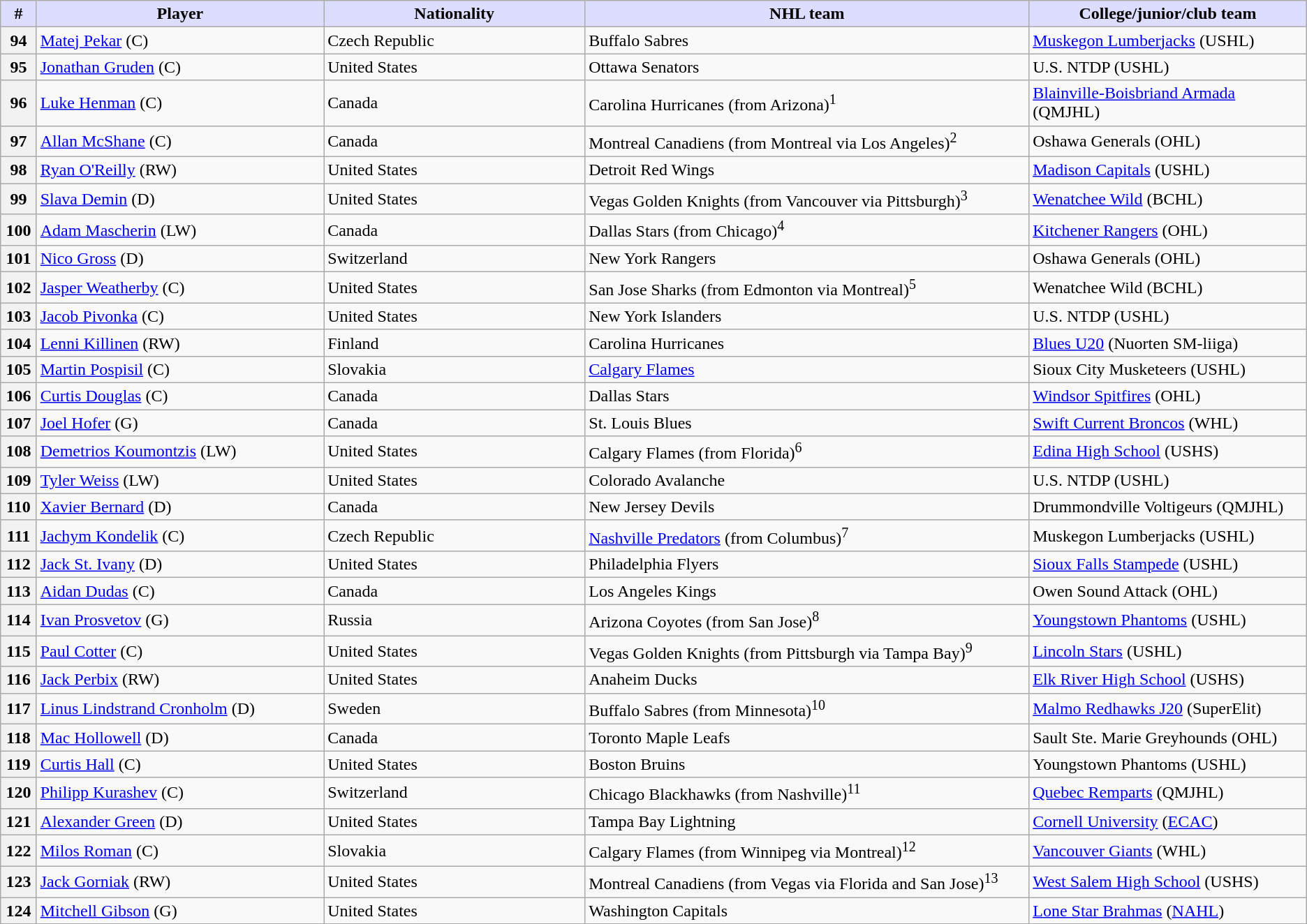<table class="wikitable">
<tr>
<th style="background:#ddf; width:2.75%;">#</th>
<th style="background:#ddf; width:22.0%;">Player</th>
<th style="background:#ddf; width:20.0%;">Nationality</th>
<th style="background:#ddf; width:34.0%;">NHL team</th>
<th style="background:#ddf; width:100.0%;">College/junior/club team</th>
</tr>
<tr>
<th>94</th>
<td><a href='#'>Matej Pekar</a> (C)</td>
<td> Czech Republic</td>
<td>Buffalo Sabres</td>
<td><a href='#'>Muskegon Lumberjacks</a> (USHL)</td>
</tr>
<tr>
<th>95</th>
<td><a href='#'>Jonathan Gruden</a> (C)</td>
<td> United States</td>
<td>Ottawa Senators</td>
<td>U.S. NTDP (USHL)</td>
</tr>
<tr>
<th>96</th>
<td><a href='#'>Luke Henman</a> (C)</td>
<td> Canada</td>
<td>Carolina Hurricanes (from Arizona)<sup>1</sup></td>
<td><a href='#'>Blainville-Boisbriand Armada</a> (QMJHL)</td>
</tr>
<tr>
<th>97</th>
<td><a href='#'>Allan McShane</a> (C)</td>
<td> Canada</td>
<td>Montreal Canadiens (from Montreal via Los Angeles)<sup>2</sup></td>
<td>Oshawa Generals (OHL)</td>
</tr>
<tr>
<th>98</th>
<td><a href='#'>Ryan O'Reilly</a> (RW)</td>
<td> United States</td>
<td>Detroit Red Wings</td>
<td><a href='#'>Madison Capitals</a> (USHL)</td>
</tr>
<tr>
<th>99</th>
<td><a href='#'>Slava Demin</a> (D)</td>
<td> United States</td>
<td>Vegas Golden Knights (from Vancouver via Pittsburgh)<sup>3</sup></td>
<td><a href='#'>Wenatchee Wild</a> (BCHL)</td>
</tr>
<tr>
<th>100</th>
<td><a href='#'>Adam Mascherin</a> (LW)</td>
<td> Canada</td>
<td>Dallas Stars (from Chicago)<sup>4</sup></td>
<td><a href='#'>Kitchener Rangers</a> (OHL)</td>
</tr>
<tr>
<th>101</th>
<td><a href='#'>Nico Gross</a> (D)</td>
<td> Switzerland</td>
<td>New York Rangers</td>
<td>Oshawa Generals (OHL)</td>
</tr>
<tr>
<th>102</th>
<td><a href='#'>Jasper Weatherby</a> (C)</td>
<td> United States</td>
<td>San Jose Sharks (from Edmonton via Montreal)<sup>5</sup></td>
<td>Wenatchee Wild (BCHL)</td>
</tr>
<tr>
<th>103</th>
<td><a href='#'>Jacob Pivonka</a> (C)</td>
<td> United States</td>
<td>New York Islanders</td>
<td>U.S. NTDP (USHL)</td>
</tr>
<tr>
<th>104</th>
<td><a href='#'>Lenni Killinen</a> (RW)</td>
<td> Finland</td>
<td>Carolina Hurricanes</td>
<td><a href='#'>Blues U20</a> (Nuorten SM-liiga)</td>
</tr>
<tr>
<th>105</th>
<td><a href='#'>Martin Pospisil</a> (C)</td>
<td> Slovakia</td>
<td><a href='#'>Calgary Flames</a></td>
<td>Sioux City Musketeers (USHL)</td>
</tr>
<tr>
<th>106</th>
<td><a href='#'>Curtis Douglas</a> (C)</td>
<td> Canada</td>
<td>Dallas Stars</td>
<td><a href='#'>Windsor Spitfires</a> (OHL)</td>
</tr>
<tr>
<th>107</th>
<td><a href='#'>Joel Hofer</a> (G)</td>
<td> Canada</td>
<td>St. Louis Blues</td>
<td><a href='#'>Swift Current Broncos</a> (WHL)</td>
</tr>
<tr>
<th>108</th>
<td><a href='#'>Demetrios Koumontzis</a> (LW)</td>
<td> United States</td>
<td>Calgary Flames (from Florida)<sup>6</sup></td>
<td><a href='#'>Edina High School</a> (USHS)</td>
</tr>
<tr>
<th>109</th>
<td><a href='#'>Tyler Weiss</a> (LW)</td>
<td> United States</td>
<td>Colorado Avalanche</td>
<td>U.S. NTDP (USHL)</td>
</tr>
<tr>
<th>110</th>
<td><a href='#'>Xavier Bernard</a> (D)</td>
<td> Canada</td>
<td>New Jersey Devils</td>
<td>Drummondville Voltigeurs (QMJHL)</td>
</tr>
<tr>
<th>111</th>
<td><a href='#'>Jachym Kondelik</a> (C)</td>
<td> Czech Republic</td>
<td><a href='#'>Nashville Predators</a> (from Columbus)<sup>7</sup></td>
<td>Muskegon Lumberjacks (USHL)</td>
</tr>
<tr>
<th>112</th>
<td><a href='#'>Jack St. Ivany</a> (D)</td>
<td> United States</td>
<td>Philadelphia Flyers</td>
<td><a href='#'>Sioux Falls Stampede</a> (USHL)</td>
</tr>
<tr>
<th>113</th>
<td><a href='#'>Aidan Dudas</a> (C)</td>
<td> Canada</td>
<td>Los Angeles Kings</td>
<td>Owen Sound Attack (OHL)</td>
</tr>
<tr>
<th>114</th>
<td><a href='#'>Ivan Prosvetov</a> (G)</td>
<td> Russia</td>
<td>Arizona Coyotes (from San Jose)<sup>8</sup></td>
<td><a href='#'>Youngstown Phantoms</a> (USHL)</td>
</tr>
<tr>
<th>115</th>
<td><a href='#'>Paul Cotter</a> (C)</td>
<td> United States</td>
<td>Vegas Golden Knights (from Pittsburgh via Tampa Bay)<sup>9</sup></td>
<td><a href='#'>Lincoln Stars</a> (USHL)</td>
</tr>
<tr>
<th>116</th>
<td><a href='#'>Jack Perbix</a> (RW)</td>
<td> United States</td>
<td>Anaheim Ducks</td>
<td><a href='#'>Elk River High School</a> (USHS)</td>
</tr>
<tr>
<th>117</th>
<td><a href='#'>Linus Lindstrand Cronholm</a> (D)</td>
<td> Sweden</td>
<td>Buffalo Sabres (from Minnesota)<sup>10</sup></td>
<td><a href='#'>Malmo Redhawks J20</a> (SuperElit)</td>
</tr>
<tr>
<th>118</th>
<td><a href='#'>Mac Hollowell</a> (D)</td>
<td> Canada</td>
<td>Toronto Maple Leafs</td>
<td>Sault Ste. Marie Greyhounds (OHL)</td>
</tr>
<tr>
<th>119</th>
<td><a href='#'>Curtis Hall</a> (C)</td>
<td> United States</td>
<td>Boston Bruins</td>
<td>Youngstown Phantoms (USHL)</td>
</tr>
<tr>
<th>120</th>
<td><a href='#'>Philipp Kurashev</a> (C)</td>
<td> Switzerland</td>
<td>Chicago Blackhawks (from Nashville)<sup>11</sup></td>
<td><a href='#'>Quebec Remparts</a> (QMJHL)</td>
</tr>
<tr>
<th>121</th>
<td><a href='#'>Alexander Green</a> (D)</td>
<td> United States</td>
<td>Tampa Bay Lightning</td>
<td><a href='#'>Cornell University</a> (<a href='#'>ECAC</a>)</td>
</tr>
<tr>
<th>122</th>
<td><a href='#'>Milos Roman</a> (C)</td>
<td> Slovakia</td>
<td>Calgary Flames (from Winnipeg via Montreal)<sup>12</sup></td>
<td><a href='#'>Vancouver Giants</a> (WHL)</td>
</tr>
<tr>
<th>123</th>
<td><a href='#'>Jack Gorniak</a> (RW)</td>
<td> United States</td>
<td>Montreal Canadiens (from Vegas via Florida and San Jose)<sup>13</sup></td>
<td><a href='#'>West Salem High School</a> (USHS)</td>
</tr>
<tr>
<th>124</th>
<td><a href='#'>Mitchell Gibson</a> (G)</td>
<td> United States</td>
<td>Washington Capitals</td>
<td><a href='#'>Lone Star Brahmas</a> (<a href='#'>NAHL</a>)</td>
</tr>
</table>
